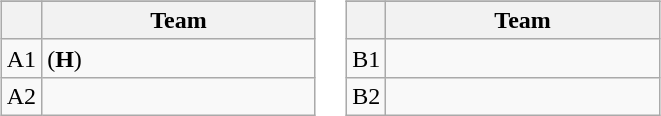<table>
<tr valign="top">
<td><br><table class="wikitable">
<tr>
</tr>
<tr>
<th></th>
<th width="175">Team</th>
</tr>
<tr>
<td align="center">A1</td>
<td> (<strong>H</strong>)</td>
</tr>
<tr>
<td align="center">A2</td>
<td></td>
</tr>
</table>
</td>
<td><br><table class="wikitable">
<tr>
</tr>
<tr>
<th></th>
<th width="175">Team</th>
</tr>
<tr>
<td align="center">B1</td>
<td></td>
</tr>
<tr>
<td align="center">B2</td>
<td></td>
</tr>
</table>
</td>
</tr>
</table>
